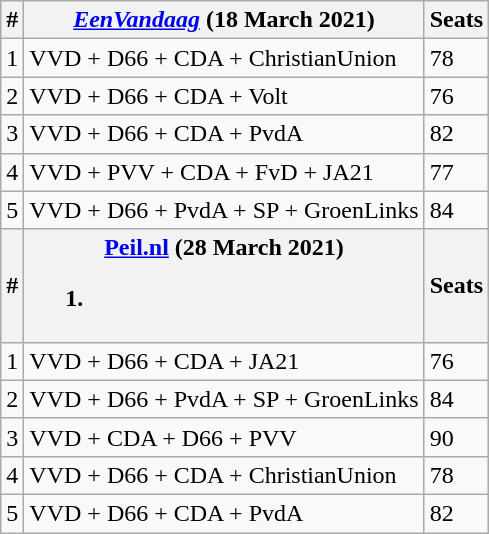<table class="wikitable floatright">
<tr>
<th>#</th>
<th><em><a href='#'>EenVandaag</a></em> (18 March 2021)</th>
<th>Seats</th>
</tr>
<tr>
<td>1</td>
<td>VVD + D66 + CDA + ChristianUnion</td>
<td>78</td>
</tr>
<tr>
<td>2</td>
<td>VVD + D66 + CDA + Volt</td>
<td>76</td>
</tr>
<tr>
<td>3</td>
<td>VVD + D66 + CDA + PvdA</td>
<td>82</td>
</tr>
<tr>
<td>4</td>
<td>VVD + PVV + CDA + FvD + JA21</td>
<td>77</td>
</tr>
<tr>
<td>5</td>
<td>VVD + D66 + PvdA + SP + GroenLinks</td>
<td>84</td>
</tr>
<tr>
<th>#</th>
<th><a href='#'>Peil.nl</a> (28 March 2021)<br><ol><li></li></ol></th>
<th>Seats</th>
</tr>
<tr>
<td>1</td>
<td>VVD + D66 + CDA + JA21</td>
<td>76</td>
</tr>
<tr>
<td>2</td>
<td>VVD + D66 + PvdA + SP + GroenLinks</td>
<td>84</td>
</tr>
<tr>
<td>3</td>
<td>VVD + CDA + D66 + PVV</td>
<td>90</td>
</tr>
<tr>
<td>4</td>
<td>VVD + D66 + CDA + ChristianUnion</td>
<td>78</td>
</tr>
<tr>
<td>5</td>
<td>VVD + D66 + CDA + PvdA</td>
<td>82</td>
</tr>
</table>
